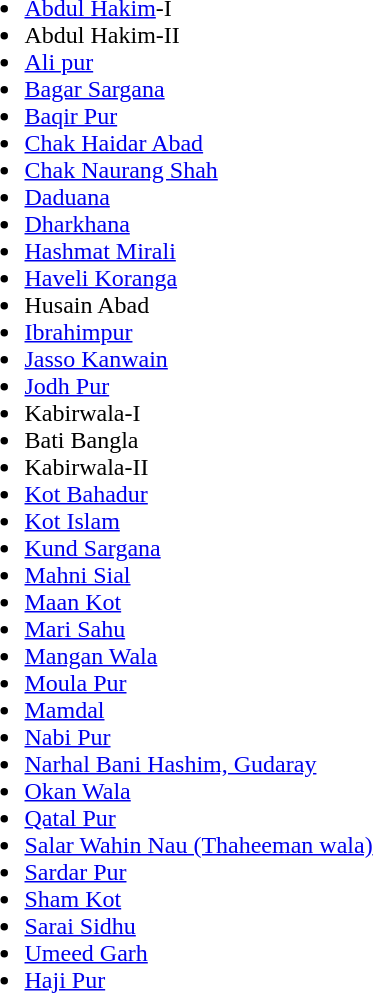<table>
<tr ---->
<td valign="top"><br><ul><li><a href='#'>Abdul Hakim</a>-I</li><li>Abdul Hakim-II</li><li><a href='#'>Ali pur</a></li><li><a href='#'>Bagar Sargana</a></li><li><a href='#'>Baqir Pur</a></li><li><a href='#'>Chak Haidar Abad</a></li><li><a href='#'>Chak Naurang Shah</a></li><li><a href='#'>Daduana</a></li><li><a href='#'>Dharkhana</a></li><li><a href='#'>Hashmat Mirali</a></li><li><a href='#'>Haveli Koranga</a></li><li>Husain Abad</li><li><a href='#'>Ibrahimpur</a></li><li><a href='#'>Jasso Kanwain</a></li><li><a href='#'>Jodh Pur</a></li><li>Kabirwala-I</li><li>Bati Bangla</li><li>Kabirwala-II</li><li><a href='#'>Kot Bahadur</a></li><li><a href='#'>Kot Islam</a></li><li><a href='#'>Kund Sargana</a></li><li><a href='#'>Mahni Sial</a></li><li><a href='#'>Maan Kot</a></li><li><a href='#'>Mari Sahu</a></li><li><a href='#'>Mangan Wala</a></li><li><a href='#'>Moula Pur</a></li><li><a href='#'>Mamdal</a></li><li><a href='#'>Nabi Pur</a></li><li><a href='#'>Narhal Bani Hashim, Gudaray</a></li><li><a href='#'>Okan Wala</a></li><li><a href='#'>Qatal Pur</a></li><li><a href='#'>Salar Wahin Nau (Thaheeman wala)</a></li><li><a href='#'>Sardar Pur</a></li><li><a href='#'>Sham Kot</a></li><li><a href='#'>Sarai Sidhu</a></li><li><a href='#'>Umeed Garh</a></li><li><a href='#'>Haji Pur</a></li></ul></td>
</tr>
</table>
